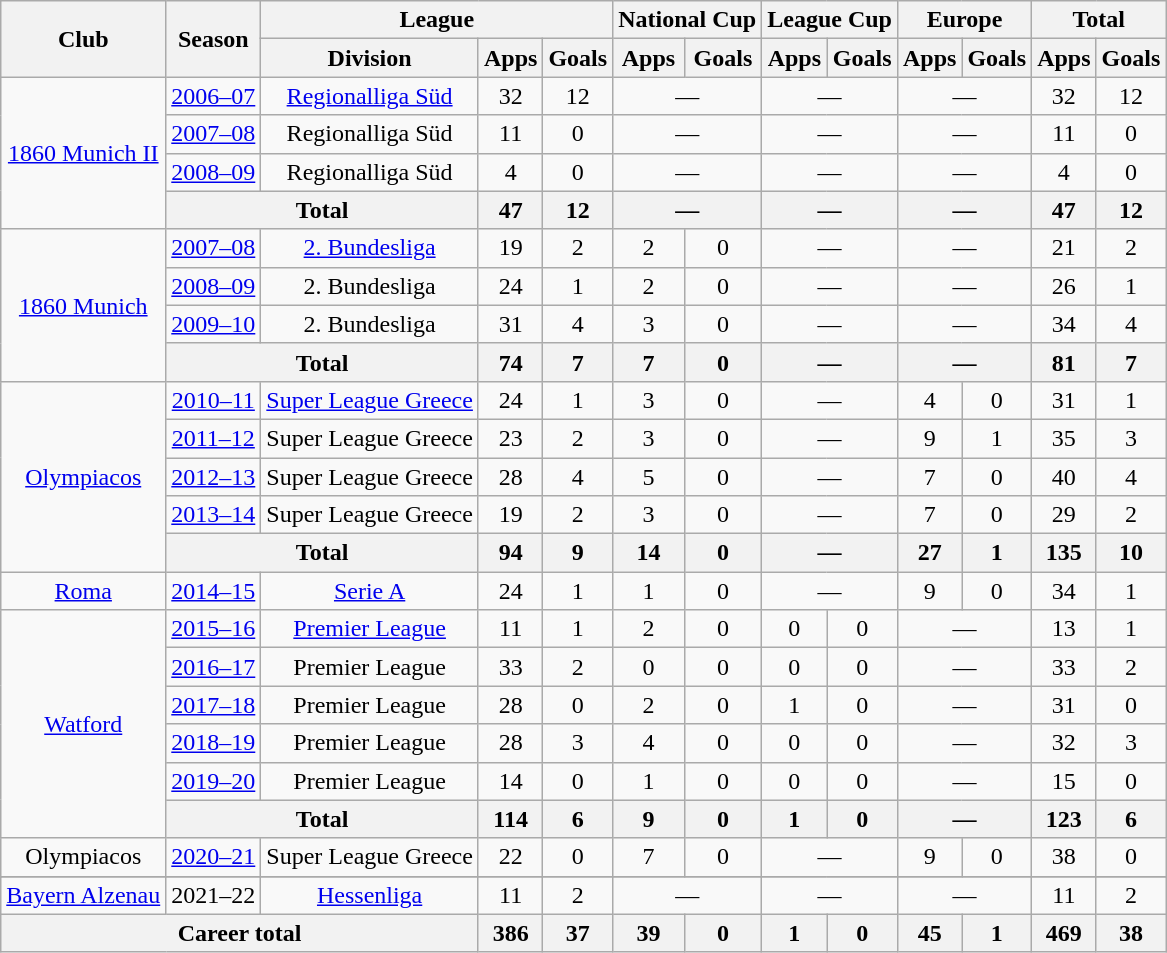<table class=wikitable style=text-align:center>
<tr>
<th rowspan="2">Club</th>
<th rowspan="2">Season</th>
<th colspan="3">League</th>
<th colspan="2">National Cup</th>
<th colspan="2">League Cup</th>
<th colspan="2">Europe</th>
<th colspan="2">Total</th>
</tr>
<tr>
<th>Division</th>
<th>Apps</th>
<th>Goals</th>
<th>Apps</th>
<th>Goals</th>
<th>Apps</th>
<th>Goals</th>
<th>Apps</th>
<th>Goals</th>
<th>Apps</th>
<th>Goals</th>
</tr>
<tr>
<td rowspan="4"><a href='#'>1860 Munich II</a></td>
<td><a href='#'>2006–07</a></td>
<td><a href='#'>Regionalliga Süd</a></td>
<td>32</td>
<td>12</td>
<td colspan="2">—</td>
<td colspan="2">—</td>
<td colspan="2">—</td>
<td>32</td>
<td>12</td>
</tr>
<tr>
<td><a href='#'>2007–08</a></td>
<td>Regionalliga Süd</td>
<td>11</td>
<td>0</td>
<td colspan="2">—</td>
<td colspan="2">—</td>
<td colspan="2">—</td>
<td>11</td>
<td>0</td>
</tr>
<tr>
<td><a href='#'>2008–09</a></td>
<td>Regionalliga Süd</td>
<td>4</td>
<td>0</td>
<td colspan="2">—</td>
<td colspan="2">—</td>
<td colspan="2">—</td>
<td>4</td>
<td>0</td>
</tr>
<tr>
<th colspan="2">Total</th>
<th>47</th>
<th>12</th>
<th colspan="2">—</th>
<th colspan="2">—</th>
<th colspan="2">—</th>
<th>47</th>
<th>12</th>
</tr>
<tr>
<td rowspan="4"><a href='#'>1860 Munich</a></td>
<td><a href='#'>2007–08</a></td>
<td><a href='#'>2. Bundesliga</a></td>
<td>19</td>
<td>2</td>
<td>2</td>
<td>0</td>
<td colspan="2">—</td>
<td colspan="2">—</td>
<td>21</td>
<td>2</td>
</tr>
<tr>
<td><a href='#'>2008–09</a></td>
<td>2. Bundesliga</td>
<td>24</td>
<td>1</td>
<td>2</td>
<td>0</td>
<td colspan="2">—</td>
<td colspan="2">—</td>
<td>26</td>
<td>1</td>
</tr>
<tr>
<td><a href='#'>2009–10</a></td>
<td>2. Bundesliga</td>
<td>31</td>
<td>4</td>
<td>3</td>
<td>0</td>
<td colspan="2">—</td>
<td colspan="2">—</td>
<td>34</td>
<td>4</td>
</tr>
<tr>
<th colspan="2">Total</th>
<th>74</th>
<th>7</th>
<th>7</th>
<th>0</th>
<th colspan="2">—</th>
<th colspan="2">—</th>
<th>81</th>
<th>7</th>
</tr>
<tr>
<td rowspan="5"><a href='#'>Olympiacos</a></td>
<td><a href='#'>2010–11</a></td>
<td><a href='#'>Super League Greece</a></td>
<td>24</td>
<td>1</td>
<td>3</td>
<td>0</td>
<td colspan="2">—</td>
<td>4</td>
<td>0</td>
<td>31</td>
<td>1</td>
</tr>
<tr>
<td><a href='#'>2011–12</a></td>
<td>Super League Greece</td>
<td>23</td>
<td>2</td>
<td>3</td>
<td>0</td>
<td colspan="2">—</td>
<td>9</td>
<td>1</td>
<td>35</td>
<td>3</td>
</tr>
<tr>
<td><a href='#'>2012–13</a></td>
<td>Super League Greece</td>
<td>28</td>
<td>4</td>
<td>5</td>
<td>0</td>
<td colspan="2">—</td>
<td>7</td>
<td>0</td>
<td>40</td>
<td>4</td>
</tr>
<tr>
<td><a href='#'>2013–14</a></td>
<td>Super League Greece</td>
<td>19</td>
<td>2</td>
<td>3</td>
<td>0</td>
<td colspan="2">—</td>
<td>7</td>
<td>0</td>
<td>29</td>
<td>2</td>
</tr>
<tr>
<th colspan="2">Total</th>
<th>94</th>
<th>9</th>
<th>14</th>
<th>0</th>
<th colspan="2">—</th>
<th>27</th>
<th>1</th>
<th>135</th>
<th>10</th>
</tr>
<tr>
<td><a href='#'>Roma</a></td>
<td><a href='#'>2014–15</a></td>
<td><a href='#'>Serie A</a></td>
<td>24</td>
<td>1</td>
<td>1</td>
<td>0</td>
<td colspan="2">—</td>
<td>9</td>
<td>0</td>
<td>34</td>
<td>1</td>
</tr>
<tr>
<td rowspan="6"><a href='#'>Watford</a></td>
<td><a href='#'>2015–16</a></td>
<td><a href='#'>Premier League</a></td>
<td>11</td>
<td>1</td>
<td>2</td>
<td>0</td>
<td>0</td>
<td>0</td>
<td colspan="2">—</td>
<td>13</td>
<td>1</td>
</tr>
<tr>
<td><a href='#'>2016–17</a></td>
<td>Premier League</td>
<td>33</td>
<td>2</td>
<td>0</td>
<td>0</td>
<td>0</td>
<td>0</td>
<td colspan="2">—</td>
<td>33</td>
<td>2</td>
</tr>
<tr>
<td><a href='#'>2017–18</a></td>
<td>Premier League</td>
<td>28</td>
<td>0</td>
<td>2</td>
<td>0</td>
<td>1</td>
<td>0</td>
<td colspan="2">—</td>
<td>31</td>
<td>0</td>
</tr>
<tr>
<td><a href='#'>2018–19</a></td>
<td>Premier League</td>
<td>28</td>
<td>3</td>
<td>4</td>
<td>0</td>
<td>0</td>
<td>0</td>
<td colspan="2">—</td>
<td>32</td>
<td>3</td>
</tr>
<tr>
<td><a href='#'>2019–20</a></td>
<td>Premier League</td>
<td>14</td>
<td>0</td>
<td>1</td>
<td>0</td>
<td>0</td>
<td>0</td>
<td colspan="2">—</td>
<td>15</td>
<td>0</td>
</tr>
<tr>
<th colspan="2">Total</th>
<th>114</th>
<th>6</th>
<th>9</th>
<th>0</th>
<th>1</th>
<th>0</th>
<th colspan="2">—</th>
<th>123</th>
<th>6</th>
</tr>
<tr>
<td>Olympiacos</td>
<td><a href='#'>2020–21</a></td>
<td>Super League Greece</td>
<td>22</td>
<td>0</td>
<td>7</td>
<td>0</td>
<td colspan="2">—</td>
<td>9</td>
<td>0</td>
<td>38</td>
<td>0</td>
</tr>
<tr>
</tr>
<tr>
<td><a href='#'>Bayern Alzenau</a></td>
<td>2021–22</td>
<td><a href='#'>Hessenliga</a></td>
<td>11</td>
<td>2</td>
<td colspan="2">—</td>
<td colspan="2">—</td>
<td colspan="2">—</td>
<td>11</td>
<td>2</td>
</tr>
<tr>
<th colspan="3">Career total</th>
<th>386</th>
<th>37</th>
<th>39</th>
<th>0</th>
<th>1</th>
<th>0</th>
<th>45</th>
<th>1</th>
<th>469</th>
<th>38</th>
</tr>
</table>
